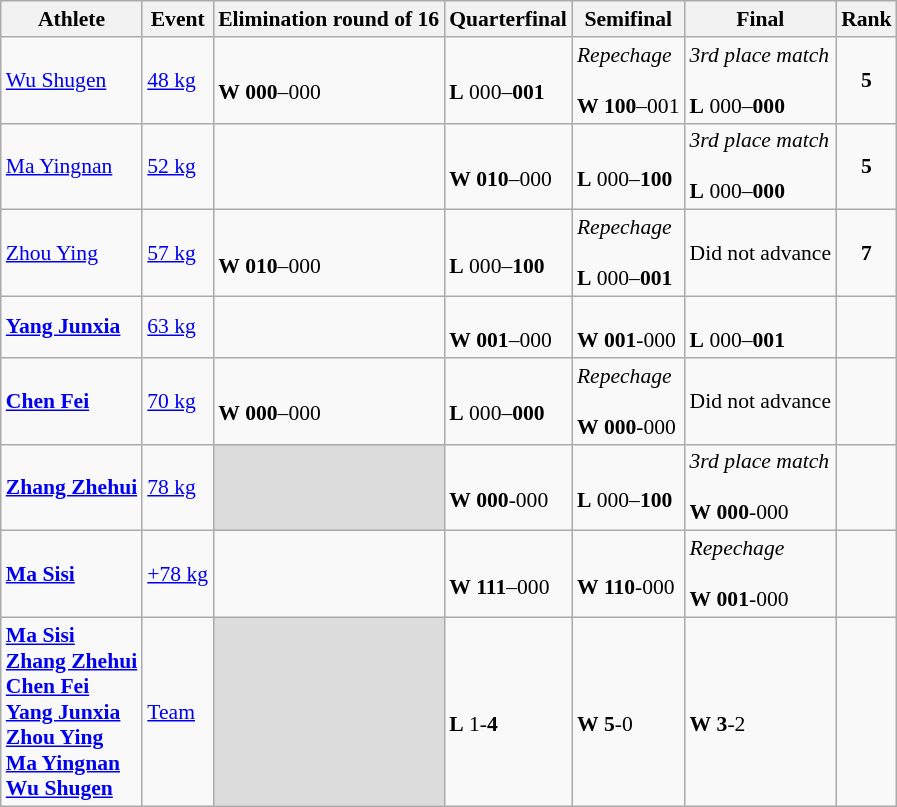<table class="wikitable" style="font-size:90%">
<tr>
<th>Athlete</th>
<th>Event</th>
<th>Elimination round of 16</th>
<th>Quarterfinal</th>
<th>Semifinal</th>
<th>Final</th>
<th>Rank</th>
</tr>
<tr>
<td><a href='#'>Wu Shugen</a></td>
<td><a href='#'>48 kg</a></td>
<td><br><strong>W</strong> <strong>000</strong>–000</td>
<td><br><strong>L</strong> 000–<strong>001</strong></td>
<td><em>Repechage</em><br><br><strong>W</strong> <strong>100</strong>–001</td>
<td><em>3rd place match</em><br><br><strong>L</strong> 000–<strong>000</strong></td>
<td align=center><strong>5</strong></td>
</tr>
<tr>
<td><a href='#'>Ma Yingnan</a></td>
<td><a href='#'>52 kg</a></td>
<td></td>
<td><br><strong>W</strong> <strong>010</strong>–000</td>
<td><br><strong>L</strong> 000–<strong>100</strong></td>
<td><em>3rd place match</em><br><br><strong>L</strong> 000–<strong>000</strong></td>
<td align=center><strong>5</strong></td>
</tr>
<tr>
<td><a href='#'>Zhou Ying</a></td>
<td><a href='#'>57 kg</a></td>
<td><br><strong>W</strong> <strong>010</strong>–000</td>
<td><br><strong>L</strong> 000–<strong>100</strong></td>
<td><em>Repechage</em><br><br><strong>L</strong> 000–<strong>001</strong></td>
<td align=center>Did not advance</td>
<td align=center><strong>7</strong></td>
</tr>
<tr>
<td><strong><a href='#'>Yang Junxia</a></strong></td>
<td><a href='#'>63 kg</a></td>
<td></td>
<td><br><strong>W</strong> <strong>001</strong>–000</td>
<td><br><strong>W</strong> <strong>001</strong>-000</td>
<td><br><strong>L</strong> 000–<strong>001</strong></td>
<td align=center></td>
</tr>
<tr>
<td><strong><a href='#'>Chen Fei</a></strong></td>
<td><a href='#'>70 kg</a></td>
<td><br><strong>W</strong> <strong>000</strong>–000</td>
<td><br><strong>L</strong> 000–<strong>000</strong></td>
<td><em>Repechage</em><br><br><strong>W</strong> <strong>000</strong>-000</td>
<td align=center>Did not advance</td>
<td align=center></td>
</tr>
<tr>
<td><strong><a href='#'>Zhang Zhehui</a></strong></td>
<td><a href='#'>78 kg</a></td>
<td style="background:#dcdcdc;"></td>
<td><br><strong>W</strong> <strong>000</strong>-000</td>
<td><br><strong>L</strong> 000–<strong>100</strong></td>
<td><em>3rd place match</em><br><br><strong>W</strong> <strong>000</strong>-000</td>
<td align=center></td>
</tr>
<tr>
<td><strong><a href='#'>Ma Sisi</a></strong></td>
<td><a href='#'>+78 kg</a></td>
<td></td>
<td><br><strong>W</strong> <strong>111</strong>–000</td>
<td><br><strong>W</strong> <strong>110</strong>-000</td>
<td><em>Repechage</em><br><br><strong>W</strong> <strong>001</strong>-000</td>
<td align=center></td>
</tr>
<tr>
<td><strong><a href='#'>Ma Sisi</a><br><a href='#'>Zhang Zhehui</a><br><a href='#'>Chen Fei</a><br><a href='#'>Yang Junxia</a><br><a href='#'>Zhou Ying</a><br><a href='#'>Ma Yingnan</a><br><a href='#'>Wu Shugen</a></strong></td>
<td><a href='#'>Team</a></td>
<td style="background:#dcdcdc;"></td>
<td><br><strong>L</strong> 1-<strong>4</strong></td>
<td><br><strong>W</strong> <strong>5</strong>-0</td>
<td><br><strong>W</strong> <strong>3</strong>-2</td>
<td align=center></td>
</tr>
</table>
